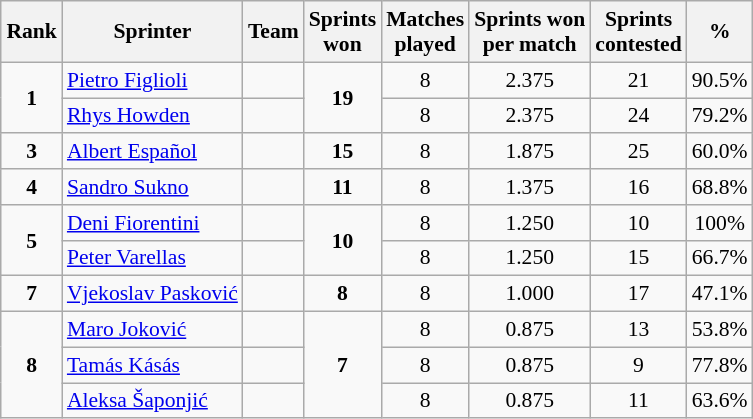<table class="wikitable sortable" style="text-align: center; font-size: 90%; margin-left: 1em;">
<tr>
<th>Rank</th>
<th>Sprinter</th>
<th>Team</th>
<th>Sprints<br>won</th>
<th>Matches<br>played</th>
<th>Sprints won<br>per match</th>
<th>Sprints<br>contested</th>
<th>%</th>
</tr>
<tr>
<td rowspan="2"><strong>1</strong></td>
<td style="text-align: left;" data-sort-value="Figlioli, Pietro"><a href='#'>Pietro Figlioli</a></td>
<td style="text-align: left;"></td>
<td rowspan="2"><strong>19</strong></td>
<td>8</td>
<td>2.375</td>
<td>21</td>
<td>90.5%</td>
</tr>
<tr>
<td style="text-align: left;" data-sort-value="Howden, Rhys"><a href='#'>Rhys Howden</a></td>
<td style="text-align: left;"></td>
<td>8</td>
<td>2.375</td>
<td>24</td>
<td>79.2%</td>
</tr>
<tr>
<td><strong>3</strong></td>
<td style="text-align: left;" data-sort-value="Español, Albert"><a href='#'>Albert Español</a></td>
<td style="text-align: left;"></td>
<td><strong>15</strong></td>
<td>8</td>
<td>1.875</td>
<td>25</td>
<td>60.0%</td>
</tr>
<tr>
<td><strong>4</strong></td>
<td style="text-align: left;" data-sort-value="Sukno, Sandro"><a href='#'>Sandro Sukno</a></td>
<td style="text-align: left;"></td>
<td><strong>11</strong></td>
<td>8</td>
<td>1.375</td>
<td>16</td>
<td>68.8%</td>
</tr>
<tr>
<td rowspan="2"><strong>5</strong></td>
<td style="text-align: left;" data-sort-value="Fiorentini, Deni"><a href='#'>Deni Fiorentini</a></td>
<td style="text-align: left;"></td>
<td rowspan="2"><strong>10</strong></td>
<td>8</td>
<td>1.250</td>
<td>10</td>
<td>100%</td>
</tr>
<tr>
<td style="text-align: left;" data-sort-value="Varellas, Peter"><a href='#'>Peter Varellas</a></td>
<td style="text-align: left;"></td>
<td>8</td>
<td>1.250</td>
<td>15</td>
<td>66.7%</td>
</tr>
<tr>
<td><strong>7</strong></td>
<td style="text-align: left;" data-sort-value="Pasković, Vjekoslav"><a href='#'>Vjekoslav Pasković</a></td>
<td style="text-align: left;"></td>
<td><strong>8</strong></td>
<td>8</td>
<td>1.000</td>
<td>17</td>
<td>47.1%</td>
</tr>
<tr>
<td rowspan="3"><strong>8</strong></td>
<td style="text-align: left;" data-sort-value="Joković, Maro"><a href='#'>Maro Joković</a></td>
<td style="text-align: left;"></td>
<td rowspan="3"><strong>7</strong></td>
<td>8</td>
<td>0.875</td>
<td>13</td>
<td>53.8%</td>
</tr>
<tr>
<td style="text-align: left;" data-sort-value="Kásás, Tamás"><a href='#'>Tamás Kásás</a></td>
<td style="text-align: left;"></td>
<td>8</td>
<td>0.875</td>
<td>9</td>
<td>77.8%</td>
</tr>
<tr>
<td style="text-align: left;" data-sort-value="Šaponjić, Aleksa"><a href='#'>Aleksa Šaponjić</a></td>
<td style="text-align: left;"></td>
<td>8</td>
<td>0.875</td>
<td>11</td>
<td>63.6%</td>
</tr>
</table>
